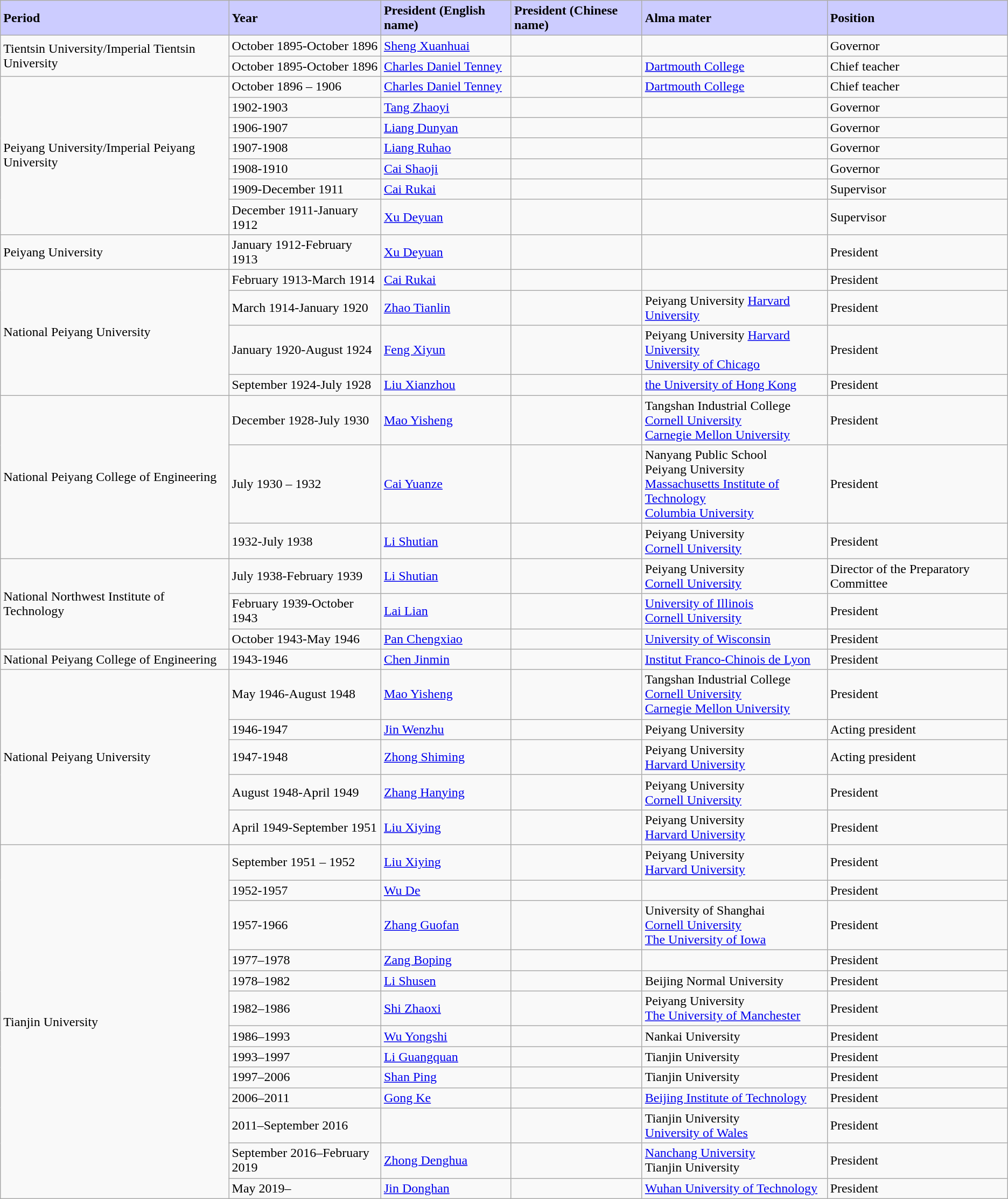<table class="wikitable">
<tr bgcolor="#ccccff">
<td><strong>Period</strong></td>
<td><strong>Year</strong></td>
<td><strong>President (English name)</strong></td>
<td><strong>President (Chinese name)</strong></td>
<td><strong>Alma mater</strong></td>
<td><strong>Position</strong></td>
</tr>
<tr>
<td rowspan="2">Tientsin University/Imperial Tientsin University</td>
<td>October 1895-October 1896</td>
<td><a href='#'>Sheng Xuanhuai</a></td>
<td></td>
<td></td>
<td>Governor</td>
</tr>
<tr>
<td>October 1895-October 1896</td>
<td><a href='#'>Charles Daniel Tenney</a></td>
<td></td>
<td><a href='#'>Dartmouth College</a></td>
<td>Chief teacher</td>
</tr>
<tr>
<td rowspan="7">Peiyang University/Imperial Peiyang University</td>
<td>October 1896 – 1906</td>
<td><a href='#'>Charles Daniel Tenney</a></td>
<td></td>
<td><a href='#'>Dartmouth College</a></td>
<td>Chief teacher</td>
</tr>
<tr>
<td>1902-1903</td>
<td><a href='#'>Tang Zhaoyi</a></td>
<td></td>
<td></td>
<td>Governor</td>
</tr>
<tr>
<td>1906-1907</td>
<td><a href='#'>Liang Dunyan</a></td>
<td></td>
<td></td>
<td>Governor</td>
</tr>
<tr>
<td>1907-1908</td>
<td><a href='#'>Liang Ruhao</a></td>
<td></td>
<td></td>
<td>Governor</td>
</tr>
<tr>
<td>1908-1910</td>
<td><a href='#'>Cai Shaoji</a></td>
<td></td>
<td></td>
<td>Governor</td>
</tr>
<tr>
<td>1909-December 1911</td>
<td><a href='#'>Cai Rukai</a></td>
<td></td>
<td></td>
<td>Supervisor</td>
</tr>
<tr>
<td>December 1911-January 1912</td>
<td><a href='#'>Xu Deyuan</a></td>
<td></td>
<td></td>
<td>Supervisor</td>
</tr>
<tr>
<td>Peiyang University</td>
<td>January 1912-February 1913</td>
<td><a href='#'>Xu Deyuan</a></td>
<td></td>
<td></td>
<td>President</td>
</tr>
<tr>
<td rowspan="4">National Peiyang University</td>
<td>February 1913-March 1914</td>
<td><a href='#'>Cai Rukai</a></td>
<td></td>
<td></td>
<td>President</td>
</tr>
<tr>
<td>March 1914-January 1920</td>
<td><a href='#'>Zhao Tianlin</a></td>
<td></td>
<td>Peiyang University <a href='#'>Harvard University</a></td>
<td>President</td>
</tr>
<tr>
<td>January 1920-August 1924</td>
<td><a href='#'>Feng Xiyun</a></td>
<td></td>
<td>Peiyang University <a href='#'>Harvard University</a><br><a href='#'>University of Chicago</a></td>
<td>President</td>
</tr>
<tr>
<td>September 1924-July 1928</td>
<td><a href='#'>Liu Xianzhou</a></td>
<td></td>
<td><a href='#'>the University of Hong Kong</a></td>
<td>President</td>
</tr>
<tr>
<td rowspan="3">National Peiyang College of Engineering</td>
<td>December 1928-July 1930</td>
<td><a href='#'>Mao Yisheng</a></td>
<td></td>
<td>Tangshan Industrial College <br><a href='#'>Cornell University </a><br><a href='#'>Carnegie Mellon University</a></td>
<td>President</td>
</tr>
<tr>
<td>July 1930 – 1932</td>
<td><a href='#'>Cai Yuanze</a></td>
<td></td>
<td>Nanyang Public School <br>Peiyang University <br><a href='#'>Massachusetts Institute of Technology</a><br><a href='#'>Columbia University</a></td>
<td>President</td>
</tr>
<tr>
<td>1932-July 1938</td>
<td><a href='#'>Li Shutian</a></td>
<td></td>
<td>Peiyang University<br><a href='#'>Cornell University</a></td>
<td>President</td>
</tr>
<tr>
<td rowspan="3">National Northwest Institute of Technology</td>
<td>July 1938-February 1939</td>
<td><a href='#'>Li Shutian</a></td>
<td></td>
<td>Peiyang University<br><a href='#'>Cornell University</a></td>
<td>Director of the Preparatory Committee</td>
</tr>
<tr>
<td>February 1939-October 1943</td>
<td><a href='#'>Lai Lian</a></td>
<td></td>
<td><a href='#'>University of Illinois</a><br><a href='#'>Cornell University</a></td>
<td>President</td>
</tr>
<tr>
<td>October 1943-May 1946</td>
<td><a href='#'>Pan Chengxiao</a></td>
<td></td>
<td><a href='#'>University of Wisconsin</a></td>
<td>President</td>
</tr>
<tr>
<td rowspan="1">National Peiyang College of Engineering</td>
<td>1943-1946</td>
<td><a href='#'>Chen Jinmin</a></td>
<td></td>
<td><a href='#'>Institut Franco-Chinois de Lyon</a></td>
<td>President</td>
</tr>
<tr>
<td rowspan="5">National Peiyang University</td>
<td>May 1946-August 1948</td>
<td><a href='#'>Mao Yisheng</a></td>
<td></td>
<td>Tangshan Industrial College <br><a href='#'>Cornell University </a><br><a href='#'>Carnegie Mellon University</a></td>
<td>President</td>
</tr>
<tr>
<td>1946-1947</td>
<td><a href='#'>Jin Wenzhu</a></td>
<td></td>
<td>Peiyang University</td>
<td>Acting president</td>
</tr>
<tr>
<td>1947-1948</td>
<td><a href='#'>Zhong Shiming</a></td>
<td></td>
<td>Peiyang University<br><a href='#'>Harvard University</a></td>
<td>Acting president</td>
</tr>
<tr>
<td>August 1948-April 1949</td>
<td><a href='#'>Zhang Hanying</a></td>
<td></td>
<td>Peiyang University<br><a href='#'>Cornell University</a></td>
<td>President</td>
</tr>
<tr>
<td>April 1949-September 1951</td>
<td><a href='#'>Liu Xiying</a></td>
<td></td>
<td>Peiyang University<br><a href='#'>Harvard University</a></td>
<td>President</td>
</tr>
<tr>
<td rowspan="13">Tianjin University</td>
<td>September 1951 – 1952</td>
<td><a href='#'>Liu Xiying</a></td>
<td></td>
<td>Peiyang University<br><a href='#'>Harvard University</a></td>
<td>President</td>
</tr>
<tr>
<td>1952-1957</td>
<td><a href='#'>Wu De</a></td>
<td></td>
<td></td>
<td>President</td>
</tr>
<tr>
<td>1957-1966</td>
<td><a href='#'>Zhang Guofan</a></td>
<td></td>
<td>University of Shanghai <br><a href='#'>Cornell University</a><br><a href='#'>The University of Iowa</a></td>
<td>President</td>
</tr>
<tr>
<td>1977–1978</td>
<td><a href='#'>Zang Boping</a></td>
<td></td>
<td></td>
<td>President</td>
</tr>
<tr>
<td>1978–1982</td>
<td><a href='#'>Li Shusen</a></td>
<td></td>
<td>Beijing Normal University</td>
<td>President</td>
</tr>
<tr>
<td>1982–1986</td>
<td><a href='#'>Shi Zhaoxi</a></td>
<td></td>
<td>Peiyang University<br><a href='#'>The University of Manchester</a></td>
<td>President</td>
</tr>
<tr>
<td>1986–1993</td>
<td><a href='#'>Wu Yongshi</a></td>
<td></td>
<td>Nankai University</td>
<td>President</td>
</tr>
<tr>
<td>1993–1997</td>
<td><a href='#'>Li Guangquan</a></td>
<td></td>
<td>Tianjin University</td>
<td>President</td>
</tr>
<tr>
<td>1997–2006</td>
<td><a href='#'>Shan Ping</a></td>
<td></td>
<td>Tianjin University</td>
<td>President</td>
</tr>
<tr>
<td>2006–2011</td>
<td><a href='#'>Gong Ke</a></td>
<td></td>
<td><a href='#'>Beijing Institute of Technology</a></td>
<td>President</td>
</tr>
<tr>
<td>2011–September 2016</td>
<td></td>
<td></td>
<td>Tianjin University<br><a href='#'>University of Wales</a></td>
<td>President</td>
</tr>
<tr>
<td>September 2016–February 2019</td>
<td><a href='#'>Zhong Denghua</a></td>
<td></td>
<td><a href='#'>Nanchang University</a><br>Tianjin University</td>
<td>President</td>
</tr>
<tr>
<td>May 2019–</td>
<td><a href='#'>Jin Donghan</a></td>
<td></td>
<td><a href='#'>Wuhan University of Technology</a><br></td>
<td>President</td>
</tr>
</table>
